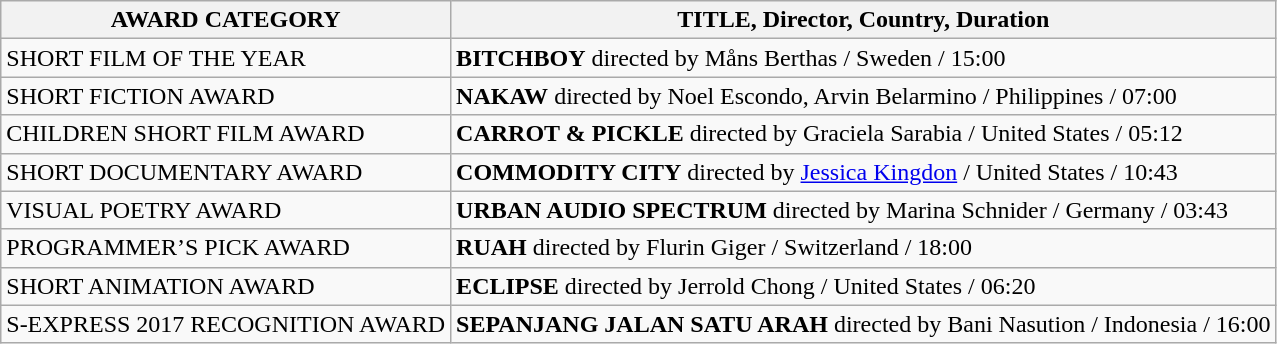<table class="wikitable">
<tr>
<th>AWARD CATEGORY</th>
<th>TITLE, Director, Country, Duration</th>
</tr>
<tr>
<td>SHORT FILM OF THE YEAR</td>
<td><strong>BITCHBOY</strong> directed by Måns Berthas / Sweden / 15:00</td>
</tr>
<tr>
<td>SHORT FICTION AWARD</td>
<td><strong>NAKAW</strong> directed by Noel Escondo, Arvin Belarmino / Philippines / 07:00</td>
</tr>
<tr>
<td>CHILDREN SHORT FILM AWARD</td>
<td><strong>CARROT & PICKLE</strong> directed by Graciela Sarabia / United States / 05:12</td>
</tr>
<tr>
<td>SHORT DOCUMENTARY AWARD</td>
<td><strong>COMMODITY CITY</strong> directed by <a href='#'>Jessica Kingdon</a> / United States / 10:43</td>
</tr>
<tr>
<td>VISUAL POETRY AWARD</td>
<td><strong>URBAN AUDIO SPECTRUM</strong> directed by Marina Schnider / Germany / 03:43</td>
</tr>
<tr>
<td>PROGRAMMER’S PICK AWARD</td>
<td><strong>RUAH</strong> directed by Flurin Giger / Switzerland / 18:00</td>
</tr>
<tr>
<td>SHORT ANIMATION AWARD</td>
<td><strong>ECLIPSE</strong> directed by Jerrold Chong / United States / 06:20</td>
</tr>
<tr>
<td>S-EXPRESS 2017 RECOGNITION AWARD</td>
<td><strong>SEPANJANG JALAN SATU ARAH</strong> directed by Bani Nasution / Indonesia / 16:00</td>
</tr>
</table>
